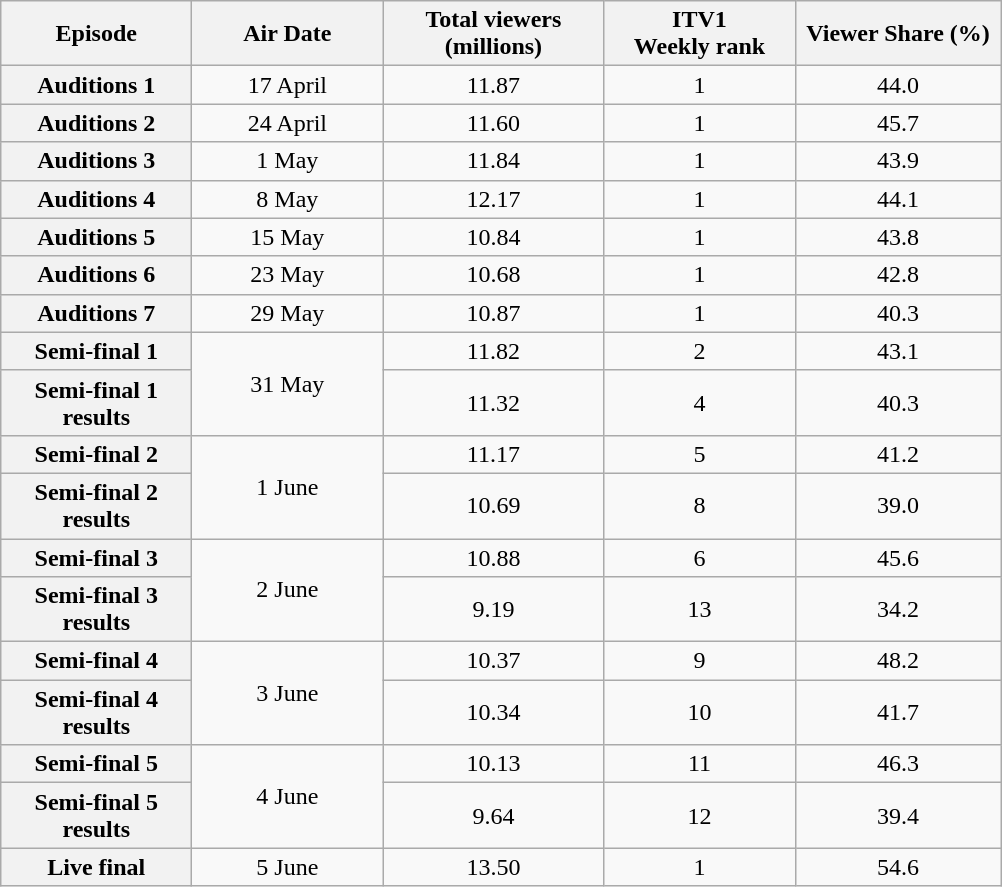<table class="wikitable sortable" style="text-align:center;">
<tr>
<th scope="col" style="width:120px;">Episode</th>
<th scope="col" style="width:120px;">Air Date</th>
<th scope="col" style="width:140px;">Total viewers<br>(millions)</th>
<th scope="col" style="width:120px;">ITV1<br>Weekly rank</th>
<th scope="col" style="width:130px;">Viewer Share (%)</th>
</tr>
<tr>
<th scope="row">Auditions 1</th>
<td>17 April</td>
<td>11.87</td>
<td>1</td>
<td>44.0</td>
</tr>
<tr>
<th scope="row">Auditions 2</th>
<td>24 April</td>
<td>11.60</td>
<td>1</td>
<td>45.7</td>
</tr>
<tr>
<th scope="row">Auditions 3</th>
<td>1 May</td>
<td>11.84</td>
<td>1</td>
<td>43.9</td>
</tr>
<tr>
<th scope="row">Auditions 4</th>
<td>8 May</td>
<td>12.17</td>
<td>1</td>
<td>44.1</td>
</tr>
<tr>
<th scope="row">Auditions 5</th>
<td>15 May</td>
<td>10.84</td>
<td>1</td>
<td>43.8</td>
</tr>
<tr>
<th scope="row">Auditions 6</th>
<td>23 May</td>
<td>10.68</td>
<td>1</td>
<td>42.8</td>
</tr>
<tr>
<th scope="row">Auditions 7</th>
<td>29 May</td>
<td>10.87</td>
<td>1</td>
<td>40.3</td>
</tr>
<tr>
<th scope="row">Semi-final 1</th>
<td rowspan=2>31 May</td>
<td>11.82</td>
<td>2</td>
<td>43.1</td>
</tr>
<tr>
<th scope="row">Semi-final 1 results</th>
<td>11.32</td>
<td>4</td>
<td>40.3</td>
</tr>
<tr>
<th scope="row">Semi-final 2</th>
<td rowspan=2>1 June</td>
<td>11.17</td>
<td>5</td>
<td>41.2</td>
</tr>
<tr>
<th scope="row">Semi-final 2 results</th>
<td>10.69</td>
<td>8</td>
<td>39.0</td>
</tr>
<tr>
<th scope="row">Semi-final 3</th>
<td rowspan=2>2 June</td>
<td>10.88</td>
<td>6</td>
<td>45.6</td>
</tr>
<tr>
<th scope="row">Semi-final 3 results</th>
<td>9.19</td>
<td>13</td>
<td>34.2</td>
</tr>
<tr>
<th scope="row">Semi-final 4</th>
<td rowspan=2>3 June</td>
<td>10.37</td>
<td>9</td>
<td>48.2</td>
</tr>
<tr>
<th scope="row">Semi-final 4 results</th>
<td>10.34</td>
<td>10</td>
<td>41.7</td>
</tr>
<tr>
<th scope="row">Semi-final 5</th>
<td rowspan=2>4 June</td>
<td>10.13</td>
<td>11</td>
<td>46.3</td>
</tr>
<tr>
<th scope="row">Semi-final 5 results</th>
<td>9.64</td>
<td>12</td>
<td>39.4</td>
</tr>
<tr>
<th scope="row">Live final</th>
<td>5 June</td>
<td>13.50</td>
<td>1</td>
<td>54.6</td>
</tr>
</table>
